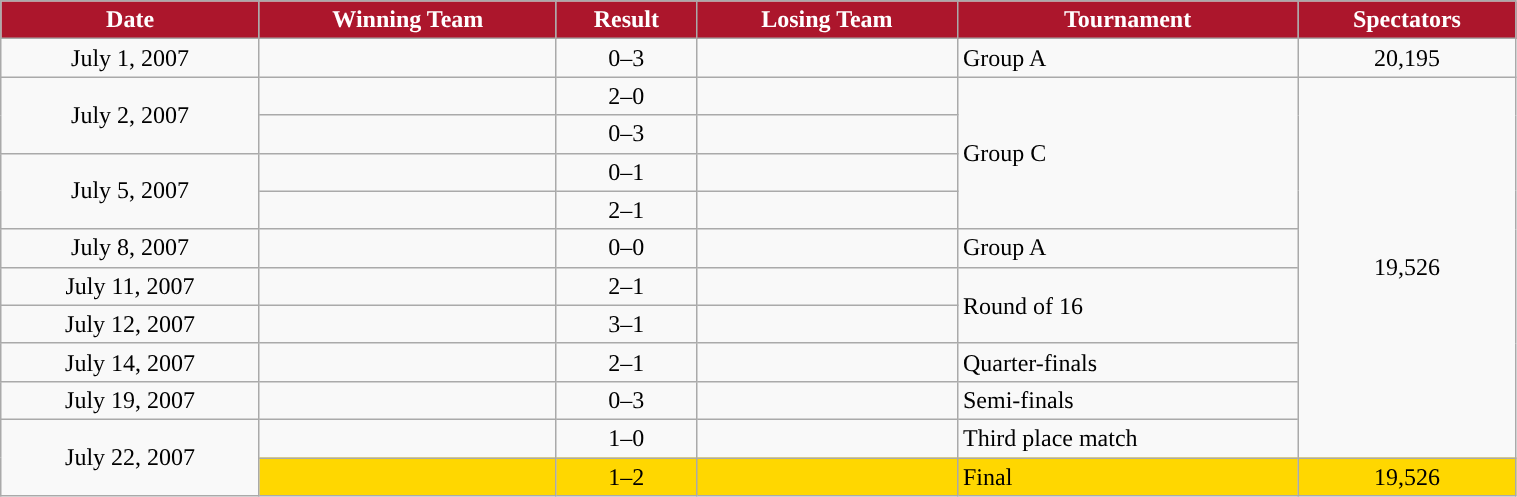<table class="wikitable"  style="text-align:left; width:80%;" style="text-align:center">
<tr>
<th style="text-align:center; background:#AC162C; color:#FFFFFF; ">Date</th>
<th style="text-align:center; background:#AC162C; color:#FFFFFF; ">Winning Team</th>
<th style="text-align:center; background:#AC162C; color:#FFFFFF; ">Result</th>
<th style="text-align:center; background:#AC162C; color:#FFFFFF; ">Losing Team</th>
<th style="text-align:center; background:#AC162C; color:#FFFFFF; ">Tournament</th>
<th style="text-align:center; background:#AC162C; color:#FFFFFF; ">Spectators</th>
</tr>
<tr>
<td style="text-align:center;">July 1, 2007</td>
<td></td>
<td style="text-align:center;">0–3</td>
<td></td>
<td>Group A</td>
<td style="text-align:center;">20,195</td>
</tr>
<tr>
<td style="text-align:center;" rowspan=2>July 2, 2007</td>
<td></td>
<td style="text-align:center;">2–0</td>
<td></td>
<td rowspan=4>Group C</td>
<td rowspan=10 style="text-align:center;">19,526</td>
</tr>
<tr>
<td></td>
<td style="text-align:center;">0–3</td>
<td></td>
</tr>
<tr>
<td style="text-align:center;" rowspan=2>July 5, 2007</td>
<td></td>
<td style="text-align:center;">0–1</td>
<td></td>
</tr>
<tr>
<td></td>
<td style="text-align:center;">2–1</td>
<td></td>
</tr>
<tr>
<td style="text-align:center;">July 8, 2007</td>
<td></td>
<td style="text-align:center;">0–0</td>
<td></td>
<td>Group A</td>
</tr>
<tr>
<td style="text-align:center;">July 11, 2007</td>
<td></td>
<td style="text-align:center;">2–1 </td>
<td></td>
<td rowspan=2>Round of 16</td>
</tr>
<tr>
<td style="text-align:center;">July 12, 2007</td>
<td></td>
<td style="text-align:center;">3–1</td>
<td></td>
</tr>
<tr>
<td style="text-align:center;">July 14, 2007</td>
<td></td>
<td style="text-align:center;">2–1</td>
<td></td>
<td>Quarter-finals</td>
</tr>
<tr>
<td style="text-align:center;">July 19, 2007</td>
<td></td>
<td style="text-align:center;">0–3</td>
<td></td>
<td>Semi-finals</td>
</tr>
<tr>
<td style="text-align:center;" rowspan=2>July 22, 2007</td>
<td></td>
<td style="text-align:center;">1–0</td>
<td></td>
<td>Third place match</td>
</tr>
<tr bgcolor=gold>
<td></td>
<td style="text-align:center;">1–2</td>
<td></td>
<td>Final</td>
<td style="text-align:center;">19,526</td>
</tr>
</table>
